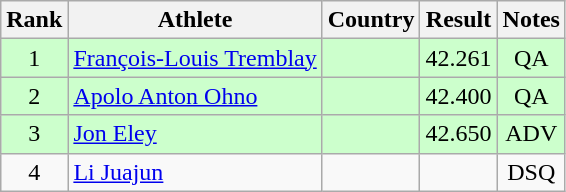<table class="wikitable sortable" style="text-align:center">
<tr>
<th>Rank</th>
<th>Athlete</th>
<th>Country</th>
<th>Result</th>
<th>Notes</th>
</tr>
<tr bgcolor=ccffcc>
<td>1</td>
<td align=left><a href='#'>François-Louis Tremblay</a></td>
<td></td>
<td>42.261</td>
<td>QA</td>
</tr>
<tr bgcolor=ccffcc>
<td>2</td>
<td align=left><a href='#'>Apolo Anton Ohno</a></td>
<td></td>
<td>42.400</td>
<td>QA</td>
</tr>
<tr bgcolor=ccffcc>
<td>3</td>
<td align=left><a href='#'>Jon Eley</a></td>
<td></td>
<td>42.650</td>
<td>ADV</td>
</tr>
<tr>
<td>4</td>
<td align=left><a href='#'>Li Juajun</a></td>
<td></td>
<td></td>
<td>DSQ</td>
</tr>
</table>
